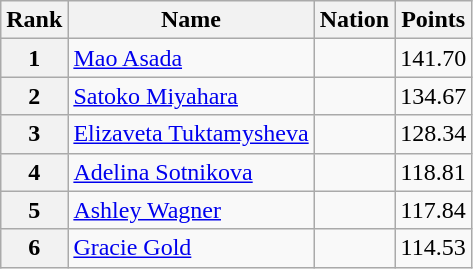<table class="wikitable sortable">
<tr>
<th>Rank</th>
<th>Name</th>
<th>Nation</th>
<th>Points</th>
</tr>
<tr>
<th>1</th>
<td><a href='#'>Mao Asada</a></td>
<td></td>
<td align="center">141.70</td>
</tr>
<tr>
<th>2</th>
<td><a href='#'>Satoko Miyahara</a></td>
<td></td>
<td align="center">134.67</td>
</tr>
<tr>
<th>3</th>
<td><a href='#'>Elizaveta Tuktamysheva</a></td>
<td></td>
<td align="center">128.34</td>
</tr>
<tr>
<th>4</th>
<td><a href='#'>Adelina Sotnikova</a></td>
<td></td>
<td align="center">118.81</td>
</tr>
<tr>
<th>5</th>
<td><a href='#'>Ashley Wagner</a></td>
<td></td>
<td align="center">117.84</td>
</tr>
<tr>
<th>6</th>
<td><a href='#'>Gracie Gold</a></td>
<td></td>
<td align="center">114.53</td>
</tr>
</table>
